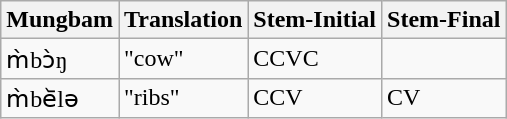<table class="wikitable">
<tr>
<th>Mungbam</th>
<th>Translation</th>
<th>Stem-Initial</th>
<th>Stem-Final</th>
</tr>
<tr>
<td>m̀bɔ̀ŋ</td>
<td>"cow"</td>
<td>CCVC</td>
<td></td>
</tr>
<tr>
<td>m̀be᷅lə</td>
<td>"ribs"</td>
<td>CCV</td>
<td>CV</td>
</tr>
</table>
